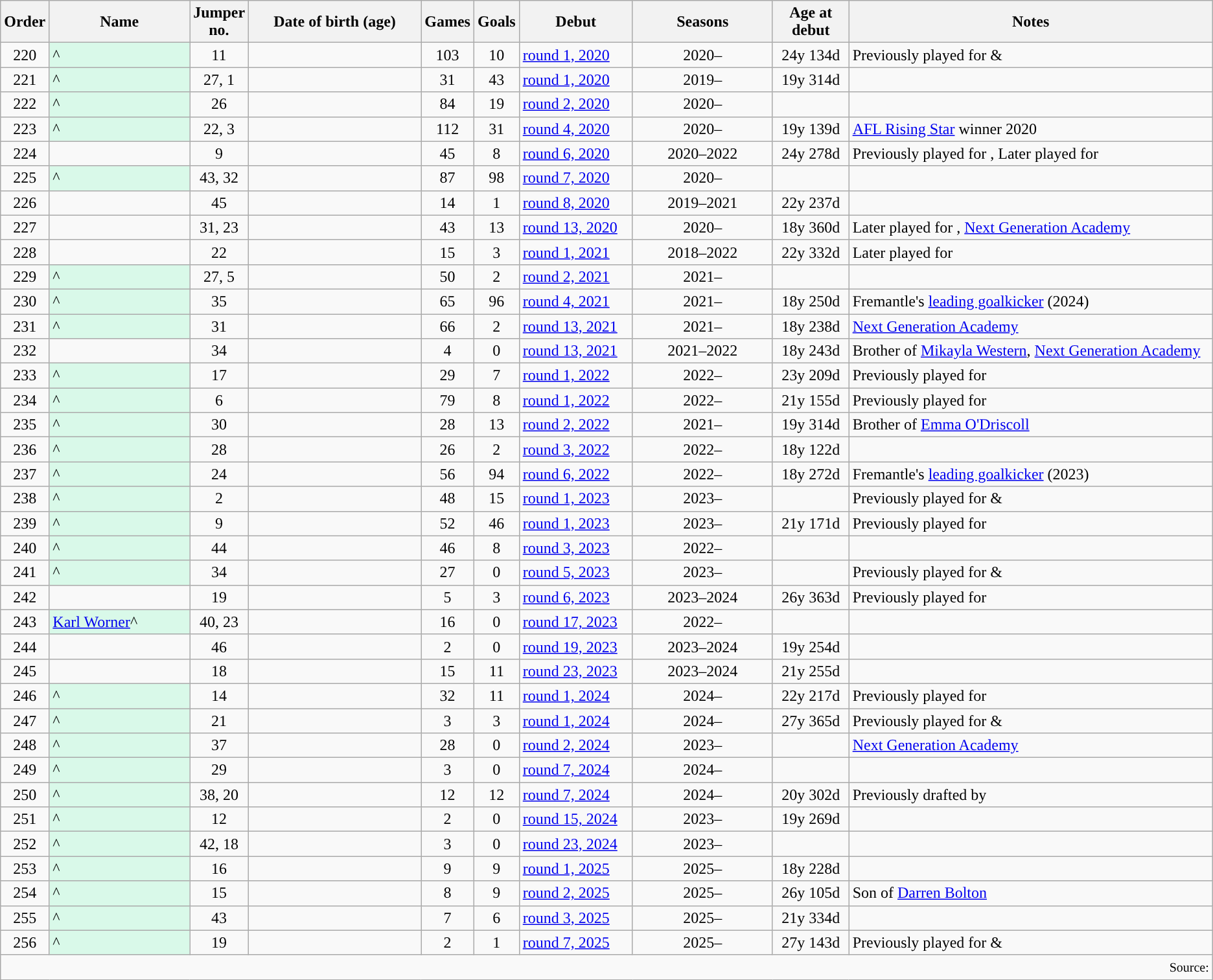<table class="wikitable sortable" style="text-align:center"|>
<tr>
<th scope="col" style="width:2em">Order</th>
<th scope="col" style="width:10em">Name</th>
<th scope="col" style="width:2em">Jumper no.</th>
<th scope="col" style="width:13em">Date of birth (age)</th>
<th scope="col" style="width:2em">Games</th>
<th scope="col" style="width:2em">Goals</th>
<th scope="col" style="width:8em">Debut</th>
<th scope="col" style="width:10em">Seasons</th>
<th scope="col" style="width:5em">Age at debut</th>
<th scope="col" style="width:28em">Notes</th>
</tr>
<tr>
<td>220</td>
<td style="text-align:left; background:#d9f9e9">^</td>
<td>11</td>
<td style="text-align:left"></td>
<td>103</td>
<td>10</td>
<td style="text-align:left"><a href='#'>round 1, 2020</a></td>
<td>2020–</td>
<td>24y 134d</td>
<td style="text-align:left">Previously played for  & </td>
</tr>
<tr>
<td>221</td>
<td style="text-align:left; background:#d9f9e9">^</td>
<td>27, 1</td>
<td style="text-align:left"></td>
<td>31</td>
<td>43</td>
<td style="text-align:left"><a href='#'>round 1, 2020</a></td>
<td>2019–</td>
<td>19y 314d</td>
<td style="text-align:left"></td>
</tr>
<tr>
<td>222</td>
<td style="text-align:left; background:#d9f9e9">^</td>
<td>26</td>
<td style="text-align:left"></td>
<td>84</td>
<td>19</td>
<td style="text-align:left"><a href='#'>round 2, 2020</a></td>
<td>2020–</td>
<td></td>
<td style="text-align:left"></td>
</tr>
<tr>
<td>223</td>
<td style="text-align:left; background:#d9f9e9">^</td>
<td>22, 3</td>
<td style="text-align:left"></td>
<td>112</td>
<td>31</td>
<td style="text-align:left"><a href='#'>round 4, 2020</a></td>
<td>2020–</td>
<td>19y 139d</td>
<td style="text-align:left"><a href='#'>AFL Rising Star</a> winner 2020</td>
</tr>
<tr>
<td>224</td>
<td style="text-align:left"></td>
<td>9</td>
<td style="text-align:left"></td>
<td>45</td>
<td>8</td>
<td style="text-align:left"><a href='#'>round 6, 2020</a></td>
<td>2020–2022</td>
<td>24y 278d</td>
<td style="text-align:left">Previously played for , Later played for </td>
</tr>
<tr>
<td>225</td>
<td style="text-align:left; background:#d9f9e9">^</td>
<td>43, 32</td>
<td style="text-align:left"></td>
<td>87</td>
<td>98</td>
<td style="text-align:left"><a href='#'>round 7, 2020</a></td>
<td>2020–</td>
<td></td>
<td style="text-align:left"></td>
</tr>
<tr>
<td>226</td>
<td style="text-align:left"></td>
<td>45</td>
<td style="text-align:left"></td>
<td>14</td>
<td>1</td>
<td style="text-align:left"><a href='#'>round 8, 2020</a></td>
<td>2019–2021</td>
<td>22y 237d</td>
<td style="text-align:left"></td>
</tr>
<tr>
<td>227</td>
<td style="text-align:left"></td>
<td>31, 23</td>
<td style="text-align:left"></td>
<td>43</td>
<td>13</td>
<td style="text-align:left"><a href='#'>round 13, 2020</a></td>
<td>2020–</td>
<td>18y 360d</td>
<td style="text-align:left">Later played for , <a href='#'>Next Generation Academy</a></td>
</tr>
<tr>
<td>228</td>
<td style="text-align:left"></td>
<td>22</td>
<td style="text-align:left"></td>
<td>15</td>
<td>3</td>
<td style="text-align:left"><a href='#'>round 1, 2021</a></td>
<td>2018–2022</td>
<td>22y 332d</td>
<td style="text-align:left">Later played for </td>
</tr>
<tr>
<td>229</td>
<td style="text-align:left; background:#d9f9e9">^</td>
<td>27, 5</td>
<td style="text-align:left"></td>
<td>50</td>
<td>2</td>
<td style="text-align:left"><a href='#'>round 2, 2021</a></td>
<td>2021–</td>
<td></td>
<td style="text-align:left"></td>
</tr>
<tr>
<td>230</td>
<td style="text-align:left; background:#d9f9e9">^</td>
<td>35</td>
<td style="text-align:left"></td>
<td>65</td>
<td>96</td>
<td style="text-align:left"><a href='#'>round 4, 2021</a></td>
<td>2021–</td>
<td>18y 250d</td>
<td style="text-align:left">Fremantle's <a href='#'>leading goalkicker</a> (2024)</td>
</tr>
<tr>
<td>231</td>
<td style="text-align:left; background:#d9f9e9">^</td>
<td>31</td>
<td style="text-align:left"></td>
<td>66</td>
<td>2</td>
<td style="text-align:left"><a href='#'>round 13, 2021</a></td>
<td>2021–</td>
<td>18y 238d</td>
<td style="text-align:left"><a href='#'>Next Generation Academy</a></td>
</tr>
<tr>
<td>232</td>
<td style="text-align:left"></td>
<td>34</td>
<td style="text-align:left"></td>
<td>4</td>
<td>0</td>
<td style="text-align:left"><a href='#'>round 13, 2021</a></td>
<td>2021–2022</td>
<td>18y 243d</td>
<td style="text-align:left">Brother of <a href='#'>Mikayla Western</a>, <a href='#'>Next Generation Academy</a></td>
</tr>
<tr>
<td>233</td>
<td style="text-align:left; background:#d9f9e9">^</td>
<td>17</td>
<td style="text-align:left"></td>
<td>29</td>
<td>7</td>
<td style="text-align:left"><a href='#'>round 1, 2022</a></td>
<td>2022–</td>
<td>23y 209d</td>
<td style="text-align:left">Previously played for </td>
</tr>
<tr>
<td>234</td>
<td style="text-align:left; background:#d9f9e9">^</td>
<td>6</td>
<td style="text-align:left"></td>
<td>79</td>
<td>8</td>
<td style="text-align:left"><a href='#'>round 1, 2022</a></td>
<td>2022–</td>
<td>21y 155d</td>
<td style="text-align:left">Previously played for </td>
</tr>
<tr>
<td>235</td>
<td style="text-align:left; background:#d9f9e9">^</td>
<td>30</td>
<td style="text-align:left"></td>
<td>28</td>
<td>13</td>
<td style="text-align:left"><a href='#'>round 2, 2022</a></td>
<td>2021–</td>
<td>19y 314d</td>
<td style="text-align:left">Brother of <a href='#'>Emma O'Driscoll</a></td>
</tr>
<tr>
<td>236</td>
<td style="text-align:left; background:#d9f9e9">^</td>
<td>28</td>
<td style="text-align:left"></td>
<td>26</td>
<td>2</td>
<td style="text-align:left"><a href='#'>round 3, 2022</a></td>
<td>2022–</td>
<td>18y 122d</td>
<td style="text-align:left"></td>
</tr>
<tr>
<td>237</td>
<td style="text-align:left; background:#d9f9e9">^</td>
<td>24</td>
<td style="text-align:left"></td>
<td>56</td>
<td>94</td>
<td style="text-align:left"><a href='#'>round 6, 2022</a></td>
<td>2022–</td>
<td>18y 272d</td>
<td style="text-align:left">Fremantle's <a href='#'>leading goalkicker</a> (2023)</td>
</tr>
<tr>
<td>238</td>
<td style="text-align:left; background:#d9f9e9">^</td>
<td>2</td>
<td style="text-align:left"></td>
<td>48</td>
<td>15</td>
<td style="text-align:left"><a href='#'>round 1, 2023</a></td>
<td>2023–</td>
<td></td>
<td style="text-align:left">Previously played for  & </td>
</tr>
<tr>
<td>239</td>
<td style="text-align:left; background:#d9f9e9">^</td>
<td>9</td>
<td style="text-align:left"></td>
<td>52</td>
<td>46</td>
<td style="text-align:left"><a href='#'>round 1, 2023</a></td>
<td>2023–</td>
<td>21y 171d</td>
<td style="text-align:left">Previously played for </td>
</tr>
<tr>
<td>240</td>
<td style="text-align:left; background:#d9f9e9">^</td>
<td>44</td>
<td style="text-align:left"></td>
<td>46</td>
<td>8</td>
<td style="text-align:left"><a href='#'>round 3, 2023</a></td>
<td>2022–</td>
<td></td>
<td style="text-align:left"></td>
</tr>
<tr>
<td>241</td>
<td style="text-align:left; background:#d9f9e9">^</td>
<td>34</td>
<td style="text-align:left"></td>
<td>27</td>
<td>0</td>
<td style="text-align:left"><a href='#'>round 5, 2023</a></td>
<td>2023–</td>
<td></td>
<td style="text-align:left">Previously played for  & </td>
</tr>
<tr>
<td>242</td>
<td style="text-align:left"></td>
<td>19</td>
<td style="text-align:left"></td>
<td>5</td>
<td>3</td>
<td style="text-align:left"><a href='#'>round 6, 2023</a></td>
<td>2023–2024</td>
<td>26y 363d</td>
<td style="text-align:left">Previously played for </td>
</tr>
<tr>
<td>243</td>
<td style="text-align:left; background:#d9f9e9"><a href='#'>Karl Worner</a>^</td>
<td>40, 23</td>
<td style="text-align:left"></td>
<td>16</td>
<td>0</td>
<td style="text-align:left"><a href='#'>round 17, 2023</a></td>
<td>2022–</td>
<td></td>
<td style="text-align:left"></td>
</tr>
<tr>
<td>244</td>
<td style="text-align:left"></td>
<td>46</td>
<td style="text-align:left"></td>
<td>2</td>
<td>0</td>
<td style="text-align:left"><a href='#'>round 19, 2023</a></td>
<td>2023–2024</td>
<td>19y 254d</td>
<td style="text-align:left"></td>
</tr>
<tr>
<td>245</td>
<td style="text-align:left"></td>
<td>18</td>
<td style="text-align:left"></td>
<td>15</td>
<td>11</td>
<td style="text-align:left"><a href='#'>round 23, 2023</a></td>
<td>2023–2024</td>
<td>21y 255d</td>
<td style="text-align:left"></td>
</tr>
<tr>
<td>246</td>
<td style="text-align:left; background:#d9f9e9">^</td>
<td>14</td>
<td style="text-align:left"></td>
<td>32</td>
<td>11</td>
<td style="text-align:left"><a href='#'>round 1, 2024</a></td>
<td>2024–</td>
<td>22y 217d</td>
<td style="text-align:left">Previously played for </td>
</tr>
<tr>
<td>247</td>
<td style="text-align:left; background:#d9f9e9">^</td>
<td>21</td>
<td style="text-align:left"></td>
<td>3</td>
<td>3</td>
<td style="text-align:left"><a href='#'>round 1, 2024</a></td>
<td>2024–</td>
<td>27y 365d</td>
<td style="text-align:left">Previously played for  & </td>
</tr>
<tr>
<td>248</td>
<td style="text-align:left; background:#d9f9e9">^</td>
<td>37</td>
<td style="text-align:left"></td>
<td>28</td>
<td>0</td>
<td style="text-align:left"><a href='#'>round 2, 2024</a></td>
<td>2023–</td>
<td></td>
<td style="text-align:left"><a href='#'>Next Generation Academy</a></td>
</tr>
<tr>
<td>249</td>
<td style="text-align:left; background:#d9f9e9">^</td>
<td>29</td>
<td style="text-align:left"></td>
<td>3</td>
<td>0</td>
<td style="text-align:left"><a href='#'>round 7, 2024</a></td>
<td>2024–</td>
<td></td>
<td style="text-align:left"></td>
</tr>
<tr>
<td>250</td>
<td style="text-align:left; background:#d9f9e9">^</td>
<td>38, 20</td>
<td style="text-align:left"></td>
<td>12</td>
<td>12</td>
<td style="text-align:left"><a href='#'>round 7, 2024</a></td>
<td>2024–</td>
<td>20y 302d</td>
<td style="text-align:left">Previously drafted by </td>
</tr>
<tr>
<td>251</td>
<td style="text-align:left; background:#d9f9e9">^</td>
<td>12</td>
<td style="text-align:left"></td>
<td>2</td>
<td>0</td>
<td style="text-align:left"><a href='#'>round 15, 2024</a></td>
<td>2023–</td>
<td>19y 269d</td>
<td style="text-align:left"></td>
</tr>
<tr>
<td>252</td>
<td style="text-align:left; background:#d9f9e9">^</td>
<td>42, 18</td>
<td style="text-align:left"></td>
<td>3</td>
<td>0</td>
<td style="text-align:left"><a href='#'>round 23, 2024</a></td>
<td>2023–</td>
<td></td>
<td style="text-align:left"></td>
</tr>
<tr>
<td>253</td>
<td style="text-align:left; background:#d9f9e9">^</td>
<td>16</td>
<td style="text-align:left"></td>
<td>9</td>
<td>9</td>
<td style="text-align:left"><a href='#'>round 1, 2025</a></td>
<td>2025–</td>
<td>18y 228d</td>
<td style="text-align:left"></td>
</tr>
<tr>
<td>254</td>
<td style="text-align:left; background:#d9f9e9">^</td>
<td>15</td>
<td style="text-align:left"></td>
<td>8</td>
<td>9</td>
<td style="text-align:left"><a href='#'>round 2, 2025</a></td>
<td>2025–</td>
<td>26y 105d</td>
<td style="text-align:left">Son of <a href='#'>Darren Bolton</a></td>
</tr>
<tr>
<td>255</td>
<td style="text-align:left; background:#d9f9e9">^</td>
<td>43</td>
<td style="text-align:left"></td>
<td>7</td>
<td>6</td>
<td style="text-align:left"><a href='#'>round 3, 2025</a></td>
<td>2025–</td>
<td>21y 334d</td>
<td style="text-align:left"></td>
</tr>
<tr>
<td>256</td>
<td style="text-align:left; background:#d9f9e9">^</td>
<td>19</td>
<td style="text-align:left"></td>
<td>2</td>
<td>1</td>
<td style="text-align:left"><a href='#'>round 7, 2025</a></td>
<td>2025–</td>
<td>27y 143d</td>
<td style="text-align:left">Previously played for  & </td>
</tr>
<tr class="sortbottom">
<td colspan=10 align=right><small>Source: </small></td>
</tr>
</table>
